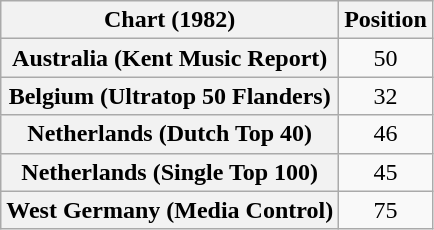<table class="wikitable sortable plainrowheaders">
<tr>
<th>Chart (1982)</th>
<th>Position</th>
</tr>
<tr>
<th scope="row">Australia (Kent Music Report)</th>
<td style="text-align:center;">50</td>
</tr>
<tr>
<th scope="row">Belgium (Ultratop 50 Flanders)</th>
<td style="text-align:center;">32</td>
</tr>
<tr>
<th scope="row">Netherlands (Dutch Top 40)</th>
<td style="text-align:center;">46</td>
</tr>
<tr>
<th scope="row">Netherlands (Single Top 100)</th>
<td style="text-align:center;">45</td>
</tr>
<tr>
<th scope="row">West Germany (Media Control)</th>
<td style="text-align:center;">75</td>
</tr>
</table>
